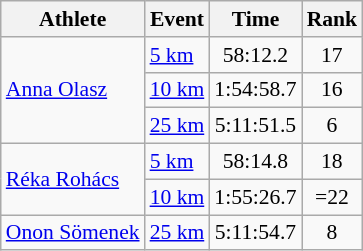<table class="wikitable" style="font-size:90%;">
<tr>
<th>Athlete</th>
<th>Event</th>
<th>Time</th>
<th>Rank</th>
</tr>
<tr align=center>
<td align=left rowspan=3><a href='#'>Anna Olasz</a></td>
<td align=left><a href='#'>5 km</a></td>
<td>58:12.2</td>
<td>17</td>
</tr>
<tr align=center>
<td align=left><a href='#'>10 km</a></td>
<td>1:54:58.7</td>
<td>16</td>
</tr>
<tr align=center>
<td align=left><a href='#'>25 km</a></td>
<td>5:11:51.5</td>
<td>6</td>
</tr>
<tr align=center>
<td align=left rowspan=2><a href='#'>Réka Rohács</a></td>
<td align=left><a href='#'>5 km</a></td>
<td>58:14.8</td>
<td>18</td>
</tr>
<tr align=center>
<td align=left><a href='#'>10 km</a></td>
<td>1:55:26.7</td>
<td>=22</td>
</tr>
<tr align=center>
<td align=left><a href='#'>Onon Sömenek</a></td>
<td align=left><a href='#'>25 km</a></td>
<td>5:11:54.7</td>
<td>8</td>
</tr>
</table>
